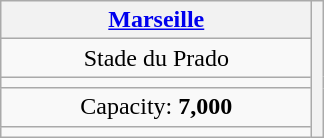<table class="wikitable" style="text-align:center">
<tr>
<th width=200><a href='#'>Marseille</a> <br></th>
<th rowspan=5 colspan=2></th>
</tr>
<tr>
<td>Stade du Prado</td>
</tr>
<tr>
<td><small></small></td>
</tr>
<tr>
<td>Capacity: <strong>7,000</strong></td>
</tr>
<tr>
<td></td>
</tr>
</table>
